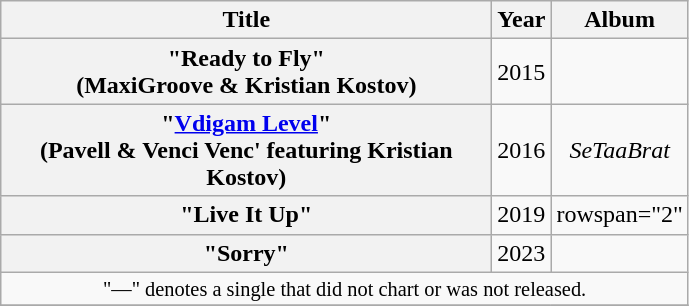<table class="wikitable plainrowheaders" style="text-align:center;">
<tr>
<th scope="col" rowspan="1" style="width:20em;">Title</th>
<th scope="col" rowspan="1" style="width:1em;">Year</th>
<th scope="col" rowspan="1">Album</th>
</tr>
<tr>
<th scope="row">"Ready to Fly"<br><span>(MaxiGroove & Kristian Kostov)</span></th>
<td>2015</td>
<td></td>
</tr>
<tr>
<th scope="row">"<a href='#'>Vdigam Level</a>"<br><span>(Pavell & Venci Venc' featuring Kristian Kostov)</span></th>
<td>2016</td>
<td><em>SeTaaBrat</em></td>
</tr>
<tr>
<th scope="row">"Live It Up"<br></th>
<td>2019</td>
<td>rowspan="2"</td>
</tr>
<tr>
<th scope="row">"Sorry" <br></th>
<td>2023</td>
</tr>
<tr>
<td colspan="13" style="font-size:85%">"—" denotes a single that did not chart or was not released.</td>
</tr>
<tr>
</tr>
</table>
